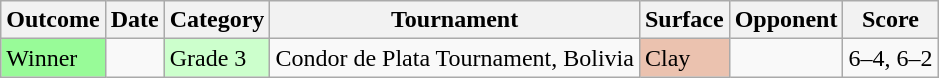<table class="wikitable">
<tr>
<th scope="col" style="width:40px;">Outcome</th>
<th scope="col">Date</th>
<th scope="col">Category</th>
<th scope="col">Tournament</th>
<th scope="col">Surface</th>
<th scope="col">Opponent</th>
<th scope="col" class="unsortable">Score</th>
</tr>
<tr>
<td bgcolor=98FB98>Winner</td>
<td></td>
<td bgcolor="#CCFFCC">Grade 3</td>
<td>Condor de Plata Tournament, Bolivia</td>
<td bgcolor=EBC2AF>Clay</td>
<td></td>
<td>6–4, 6–2</td>
</tr>
</table>
